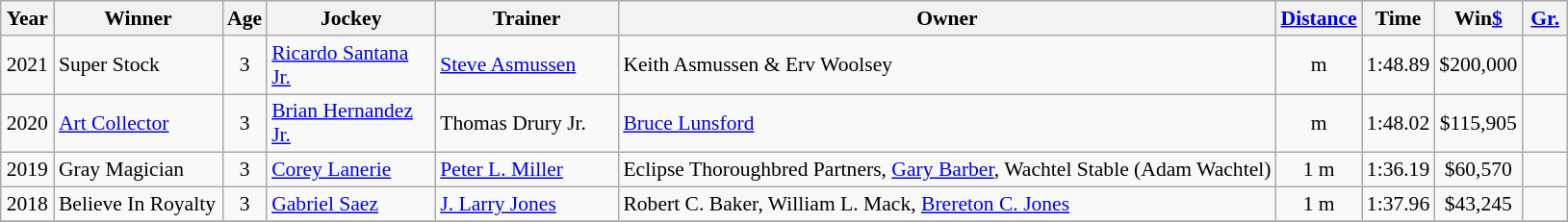<table class="wikitable sortable" style="font-size:90%">
<tr>
<th style="width:30px">Year<br></th>
<th style="width:110px">Winner<br></th>
<th style="width:20px">Age<br></th>
<th style="width:110px">Jockey<br></th>
<th style="width:120px">Trainer<br></th>
<th>Owner<br></th>
<th style="width:25px"><a href='#'>Distance</a></th>
<th style="width:25px">Time<br></th>
<th style="width:25px">Win<a href='#'>$</a><br></th>
<th style="width:25px"><a href='#'>Gr.</a></th>
</tr>
<tr>
<td align=center>2021</td>
<td>Super Stock</td>
<td align=center>3</td>
<td><a href='#'>Ricardo Santana Jr.</a></td>
<td><a href='#'>Steve Asmussen</a></td>
<td>Keith Asmussen & Erv Woolsey</td>
<td align=center> m</td>
<td align=center>1:48.89</td>
<td align=center>$200,000</td>
<td></td>
</tr>
<tr>
<td align=center>2020</td>
<td><a href='#'>Art Collector</a></td>
<td align=center>3</td>
<td><a href='#'>Brian Hernandez Jr.</a></td>
<td>Thomas Drury Jr.</td>
<td><a href='#'>Bruce Lunsford</a></td>
<td align=center> m</td>
<td align=center>1:48.02</td>
<td align=center>$115,905</td>
<td></td>
</tr>
<tr>
<td align=center>2019</td>
<td>Gray Magician</td>
<td align=center>3</td>
<td><a href='#'>Corey Lanerie</a></td>
<td><a href='#'>Peter L. Miller</a></td>
<td>Eclipse Thoroughbred Partners, <a href='#'>Gary Barber</a>, Wachtel Stable (Adam Wachtel)</td>
<td align=center>1 m</td>
<td align=center>1:36.19</td>
<td align=center>$60,570</td>
<td></td>
</tr>
<tr>
<td align=center>2018</td>
<td>Believe In Royalty</td>
<td align=center>3</td>
<td><a href='#'>Gabriel Saez</a></td>
<td><a href='#'>J. Larry Jones</a></td>
<td>Robert C. Baker, William L. Mack, <a href='#'>Brereton C. Jones</a></td>
<td align=center>1 m</td>
<td align=center>1:37.96</td>
<td align=center>$43,245</td>
<td></td>
</tr>
<tr>
</tr>
</table>
